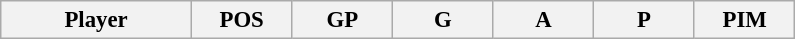<table class="wikitable sortable" style="text-align:left; font-size:95%">
<tr>
<th width="120px">Player</th>
<th width="60px">POS</th>
<th width="60px">GP</th>
<th width="60px">G</th>
<th width="60px">A</th>
<th width="60px">P</th>
<th width="60px">PIM<br></th>
</tr>
</table>
